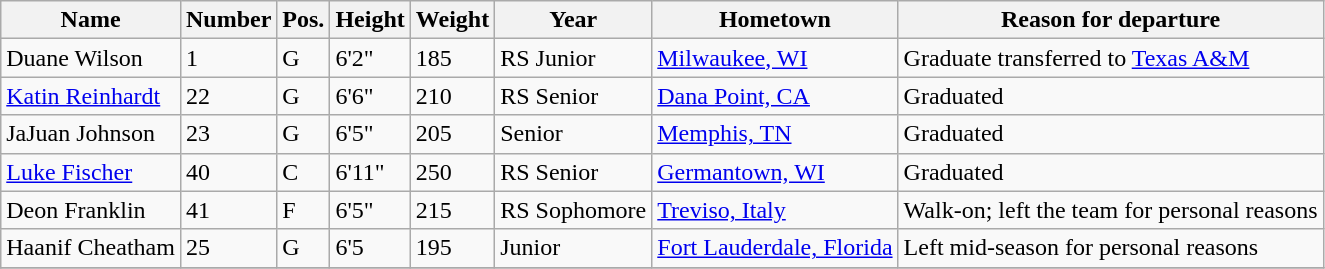<table class="wikitable sortable" border="1">
<tr>
<th>Name</th>
<th>Number</th>
<th>Pos.</th>
<th>Height</th>
<th>Weight</th>
<th>Year</th>
<th>Hometown</th>
<th class="unsortable">Reason for departure</th>
</tr>
<tr>
<td>Duane Wilson</td>
<td>1</td>
<td>G</td>
<td>6'2"</td>
<td>185</td>
<td>RS Junior</td>
<td><a href='#'>Milwaukee, WI</a></td>
<td>Graduate transferred to <a href='#'>Texas A&M</a></td>
</tr>
<tr>
<td><a href='#'>Katin Reinhardt</a></td>
<td>22</td>
<td>G</td>
<td>6'6"</td>
<td>210</td>
<td>RS Senior</td>
<td><a href='#'>Dana Point, CA</a></td>
<td>Graduated</td>
</tr>
<tr>
<td>JaJuan Johnson</td>
<td>23</td>
<td>G</td>
<td>6'5"</td>
<td>205</td>
<td>Senior</td>
<td><a href='#'>Memphis, TN</a></td>
<td>Graduated</td>
</tr>
<tr>
<td><a href='#'>Luke Fischer</a></td>
<td>40</td>
<td>C</td>
<td>6'11"</td>
<td>250</td>
<td>RS Senior</td>
<td><a href='#'>Germantown, WI</a></td>
<td>Graduated</td>
</tr>
<tr>
<td>Deon Franklin</td>
<td>41</td>
<td>F</td>
<td>6'5"</td>
<td>215</td>
<td>RS Sophomore</td>
<td><a href='#'>Treviso, Italy</a></td>
<td>Walk-on; left the team for personal reasons</td>
</tr>
<tr>
<td>Haanif Cheatham</td>
<td>25</td>
<td>G</td>
<td>6'5</td>
<td>195</td>
<td>Junior</td>
<td><a href='#'>Fort Lauderdale, Florida</a></td>
<td>Left mid-season for personal reasons</td>
</tr>
<tr>
</tr>
</table>
